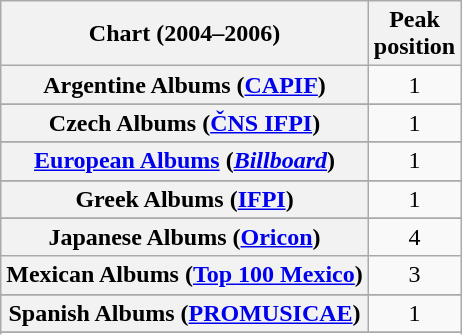<table class="wikitable sortable plainrowheaders" style="text-align:center;">
<tr>
<th>Chart (2004–2006)</th>
<th>Peak<br>position</th>
</tr>
<tr>
<th scope="row">Argentine Albums (<a href='#'>CAPIF</a>)</th>
<td>1</td>
</tr>
<tr>
</tr>
<tr>
</tr>
<tr>
</tr>
<tr>
</tr>
<tr>
</tr>
<tr>
<th scope="row">Czech Albums (<a href='#'>ČNS IFPI</a>)</th>
<td>1</td>
</tr>
<tr>
</tr>
<tr>
</tr>
<tr>
<th scope="row"><a href='#'>European Albums</a> (<em><a href='#'>Billboard</a></em>)</th>
<td style="text-align:center;">1</td>
</tr>
<tr>
</tr>
<tr>
</tr>
<tr>
</tr>
<tr>
<th scope="row">Greek Albums (<a href='#'>IFPI</a>)</th>
<td>1</td>
</tr>
<tr>
</tr>
<tr>
</tr>
<tr>
</tr>
<tr>
<th scope="row">Japanese Albums (<a href='#'>Oricon</a>)</th>
<td>4</td>
</tr>
<tr>
<th scope="row">Mexican Albums (<a href='#'>Top 100 Mexico</a>)</th>
<td>3</td>
</tr>
<tr>
</tr>
<tr>
</tr>
<tr>
</tr>
<tr>
</tr>
<tr>
</tr>
<tr>
<th scope="row">Spanish Albums (<a href='#'>PROMUSICAE</a>)</th>
<td>1</td>
</tr>
<tr>
</tr>
<tr>
</tr>
<tr>
</tr>
<tr>
</tr>
<tr>
</tr>
</table>
